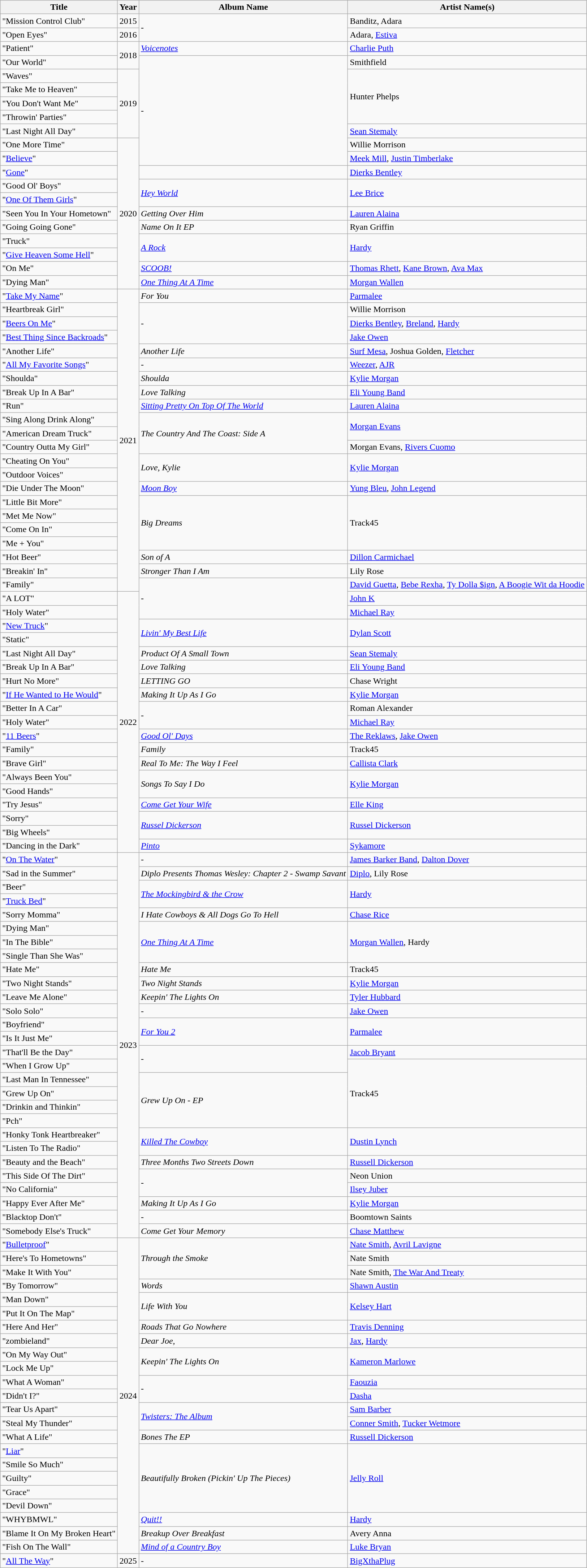<table class="wikitable">
<tr>
<th>Title</th>
<th>Year</th>
<th>Album Name</th>
<th>Artist Name(s)</th>
</tr>
<tr>
<td>"Mission Control Club"</td>
<td>2015</td>
<td rowspan="2">-</td>
<td>Banditz, Adara</td>
</tr>
<tr>
<td>"Open Eyes"</td>
<td>2016</td>
<td>Adara, <a href='#'>Estiva</a></td>
</tr>
<tr>
<td>"Patient"</td>
<td rowspan="2">2018</td>
<td><em><a href='#'>Voicenotes</a></em></td>
<td><a href='#'>Charlie Puth</a></td>
</tr>
<tr>
<td>"Our World"</td>
<td rowspan="8">-</td>
<td>Smithfield</td>
</tr>
<tr>
<td>"Waves"</td>
<td rowspan="5">2019</td>
<td rowspan="4">Hunter Phelps</td>
</tr>
<tr>
<td>"Take Me to Heaven"</td>
</tr>
<tr>
<td>"You Don't Want Me"</td>
</tr>
<tr>
<td>"Throwin' Parties"</td>
</tr>
<tr>
<td>"Last Night All Day"</td>
<td><a href='#'>Sean Stemaly</a></td>
</tr>
<tr>
<td>"One More Time"</td>
<td rowspan="11">2020</td>
<td>Willie Morrison</td>
</tr>
<tr>
<td>"<a href='#'>Believe</a>"</td>
<td><a href='#'>Meek Mill</a>, <a href='#'>Justin Timberlake</a></td>
</tr>
<tr>
<td>"<a href='#'>Gone</a>"</td>
<td></td>
<td><a href='#'>Dierks Bentley</a></td>
</tr>
<tr>
<td>"Good Ol' Boys"</td>
<td rowspan="2"><em><a href='#'>Hey World</a></em></td>
<td rowspan="2"><a href='#'>Lee Brice</a></td>
</tr>
<tr>
<td>"<a href='#'>One Of Them Girls</a>"</td>
</tr>
<tr>
<td>"Seen You In Your Hometown"</td>
<td><em>Getting Over Him</em></td>
<td><a href='#'>Lauren Alaina</a></td>
</tr>
<tr>
<td>"Going Going Gone"</td>
<td><em>Name On It EP</em></td>
<td>Ryan Griffin</td>
</tr>
<tr>
<td>"Truck"</td>
<td rowspan="2"><em><a href='#'>A Rock</a></em></td>
<td rowspan="2"><a href='#'>Hardy</a></td>
</tr>
<tr>
<td>"<a href='#'>Give Heaven Some Hell</a>"</td>
</tr>
<tr>
<td>"On Me"</td>
<td><em><a href='#'>SCOOB!</a></em></td>
<td><a href='#'>Thomas Rhett</a>, <a href='#'>Kane Brown</a>, <a href='#'>Ava Max</a></td>
</tr>
<tr>
<td>"Dying Man"</td>
<td><em><a href='#'>One Thing At A Time</a></em></td>
<td><a href='#'>Morgan Wallen</a></td>
</tr>
<tr>
<td>"<a href='#'>Take My Name</a>"</td>
<td rowspan="22">2021</td>
<td><em>For You</em></td>
<td><a href='#'>Parmalee</a></td>
</tr>
<tr>
<td>"Heartbreak Girl"</td>
<td rowspan="3"><em>-</em></td>
<td>Willie Morrison</td>
</tr>
<tr>
<td>"<a href='#'>Beers On Me</a>"</td>
<td><a href='#'>Dierks Bentley</a>, <a href='#'>Breland</a>, <a href='#'>Hardy</a></td>
</tr>
<tr>
<td>"<a href='#'>Best Thing Since Backroads</a>"</td>
<td><a href='#'>Jake Owen</a></td>
</tr>
<tr>
<td>"Another Life"</td>
<td><em>Another Life</em></td>
<td><a href='#'>Surf Mesa</a>, Joshua Golden, <a href='#'>Fletcher</a></td>
</tr>
<tr>
<td>"<a href='#'>All My Favorite Songs</a>"</td>
<td>-</td>
<td><a href='#'>Weezer</a>, <a href='#'>AJR</a></td>
</tr>
<tr>
<td>"Shoulda"</td>
<td><em>Shoulda</em></td>
<td><a href='#'>Kylie Morgan</a></td>
</tr>
<tr>
<td>"Break Up In A Bar"</td>
<td><em>Love Talking</em></td>
<td><a href='#'>Eli Young Band</a></td>
</tr>
<tr>
<td>"Run"</td>
<td><em><a href='#'>Sitting Pretty On Top Of The World</a></em></td>
<td><a href='#'>Lauren Alaina</a></td>
</tr>
<tr>
<td>"Sing Along Drink Along"</td>
<td rowspan="3"><em>The Country And The Coast: Side A</em></td>
<td rowspan="2"><a href='#'>Morgan Evans</a></td>
</tr>
<tr>
<td>"American Dream Truck"</td>
</tr>
<tr>
<td>"Country Outta My Girl"</td>
<td>Morgan Evans, <a href='#'>Rivers Cuomo</a></td>
</tr>
<tr>
<td>"Cheating On You"</td>
<td rowspan="2"><em>Love, Kylie</em></td>
<td rowspan="2"><a href='#'>Kylie Morgan</a></td>
</tr>
<tr>
<td>"Outdoor Voices"</td>
</tr>
<tr>
<td>"Die Under The Moon"</td>
<td><em><a href='#'>Moon Boy</a></em></td>
<td><a href='#'>Yung Bleu</a>, <a href='#'>John Legend</a></td>
</tr>
<tr>
<td>"Little Bit More"</td>
<td rowspan="4"><em>Big Dreams</em></td>
<td rowspan="4">Track45</td>
</tr>
<tr>
<td>"Met Me Now"</td>
</tr>
<tr>
<td>"Come On In"</td>
</tr>
<tr>
<td>"Me + You"</td>
</tr>
<tr>
<td>"Hot Beer"</td>
<td><em>Son of A</em></td>
<td><a href='#'>Dillon Carmichael</a></td>
</tr>
<tr>
<td>"Breakin' In"</td>
<td><em>Stronger Than I Am</em></td>
<td>Lily Rose</td>
</tr>
<tr>
<td>"Family"</td>
<td rowspan="3"><em>-</em></td>
<td><a href='#'>David Guetta</a>, <a href='#'>Bebe Rexha</a>, <a href='#'>Ty Dolla $ign</a>, <a href='#'>A Boogie Wit da Hoodie</a></td>
</tr>
<tr>
<td>"A LOT"</td>
<td rowspan="19">2022</td>
<td><a href='#'>John K</a></td>
</tr>
<tr>
<td>"Holy Water"</td>
<td><a href='#'>Michael Ray</a></td>
</tr>
<tr>
<td>"<a href='#'>New Truck</a>"</td>
<td rowspan="2"><em><a href='#'>Livin' My Best Life</a></em></td>
<td rowspan="2"><a href='#'>Dylan Scott</a></td>
</tr>
<tr>
<td>"Static"</td>
</tr>
<tr>
<td>"Last Night All Day"</td>
<td><em>Product Of A Small Town</em></td>
<td><a href='#'>Sean Stemaly</a></td>
</tr>
<tr>
<td>"Break Up In A Bar"</td>
<td><em>Love Talking</em></td>
<td><a href='#'>Eli Young Band</a></td>
</tr>
<tr>
<td>"Hurt No More"</td>
<td><em>LETTING GO</em></td>
<td>Chase Wright</td>
</tr>
<tr>
<td>"<a href='#'>If He Wanted to He Would</a>"</td>
<td><em>Making It Up As I Go</em></td>
<td><a href='#'>Kylie Morgan</a></td>
</tr>
<tr>
<td>"Better In A Car"</td>
<td rowspan="2">-</td>
<td>Roman Alexander</td>
</tr>
<tr>
<td>"Holy Water"</td>
<td><a href='#'>Michael Ray</a></td>
</tr>
<tr>
<td>"<a href='#'>11 Beers</a>"</td>
<td><em><a href='#'>Good Ol' Days</a></em></td>
<td><a href='#'>The Reklaws</a>, <a href='#'>Jake Owen</a></td>
</tr>
<tr>
<td>"Family"</td>
<td><em>Family</em></td>
<td>Track45</td>
</tr>
<tr>
<td>"Brave Girl"</td>
<td><em>Real To Me: The Way I Feel</em></td>
<td><a href='#'>Callista Clark</a></td>
</tr>
<tr>
<td>"Always Been You"</td>
<td rowspan="2"><em>Songs To Say I Do</em></td>
<td rowspan="2"><a href='#'>Kylie Morgan</a></td>
</tr>
<tr>
<td>"Good Hands"</td>
</tr>
<tr>
<td>"Try Jesus"</td>
<td><em><a href='#'>Come Get Your Wife</a></em></td>
<td><a href='#'>Elle King</a></td>
</tr>
<tr>
<td>"Sorry"</td>
<td rowspan="2"><em><a href='#'>Russel Dickerson</a></em></td>
<td rowspan="2"><a href='#'>Russel Dickerson</a></td>
</tr>
<tr>
<td>"Big Wheels"</td>
</tr>
<tr>
<td>"Dancing in the Dark"</td>
<td><em><a href='#'>Pinto</a></em></td>
<td><a href='#'>Sykamore</a></td>
</tr>
<tr>
<td>"<a href='#'>On The Water</a>"</td>
<td rowspan="28">2023</td>
<td><em>-</em></td>
<td><a href='#'>James Barker Band</a>, <a href='#'>Dalton Dover</a></td>
</tr>
<tr>
<td>"Sad in the Summer"</td>
<td><em>Diplo Presents Thomas Wesley: Chapter 2 - Swamp Savant</em></td>
<td><a href='#'>Diplo</a>, Lily Rose</td>
</tr>
<tr>
<td>"Beer"</td>
<td rowspan="2"><em><a href='#'>The Mockingbird & the Crow</a></em></td>
<td rowspan="2"><a href='#'>Hardy</a></td>
</tr>
<tr>
<td>"<a href='#'>Truck Bed</a>"</td>
</tr>
<tr>
<td>"Sorry Momma"</td>
<td><em>I Hate Cowboys & All Dogs Go To Hell</em></td>
<td><a href='#'>Chase Rice</a></td>
</tr>
<tr>
<td>"Dying Man"</td>
<td rowspan="3"><em><a href='#'>One Thing At A Time</a></em></td>
<td rowspan="3"><a href='#'>Morgan Wallen</a>, Hardy</td>
</tr>
<tr>
<td>"In The Bible"</td>
</tr>
<tr>
<td>"Single Than She Was"</td>
</tr>
<tr>
<td>"Hate Me"</td>
<td><em>Hate Me</em></td>
<td>Track45</td>
</tr>
<tr>
<td>"Two Night Stands"</td>
<td><em>Two Night Stands</em></td>
<td><a href='#'>Kylie Morgan</a></td>
</tr>
<tr>
<td>"Leave Me Alone"</td>
<td><em>Keepin' The Lights On</em></td>
<td><a href='#'>Tyler Hubbard</a></td>
</tr>
<tr>
<td>"Solo Solo"</td>
<td>-</td>
<td><a href='#'>Jake Owen</a></td>
</tr>
<tr>
<td>"Boyfriend"</td>
<td rowspan="2"><em><a href='#'>For You 2</a></em></td>
<td rowspan="2"><a href='#'>Parmalee</a></td>
</tr>
<tr>
<td>"Is It Just Me"</td>
</tr>
<tr>
<td>"That'll Be the Day"</td>
<td rowspan="2"><em>-</em></td>
<td><a href='#'>Jacob Bryant</a></td>
</tr>
<tr>
<td>"When I Grow Up"</td>
<td rowspan="5">Track45</td>
</tr>
<tr>
<td>"Last Man In Tennessee"</td>
<td rowspan="4"><em>Grew Up On - EP</em></td>
</tr>
<tr>
<td>"Grew Up On"</td>
</tr>
<tr>
<td>"Drinkin and Thinkin"</td>
</tr>
<tr>
<td>"Pch"</td>
</tr>
<tr>
<td>"Honky Tonk Heartbreaker"</td>
<td rowspan="2"><em><a href='#'>Killed The Cowboy</a></em></td>
<td rowspan="2"><a href='#'>Dustin Lynch</a></td>
</tr>
<tr>
<td>"Listen To The Radio"</td>
</tr>
<tr>
<td>"Beauty and the Beach"</td>
<td><em>Three Months Two Streets Down</em></td>
<td><a href='#'>Russell Dickerson</a></td>
</tr>
<tr>
<td>"This Side Of The Dirt"</td>
<td rowspan="2">-</td>
<td>Neon Union</td>
</tr>
<tr>
<td>"No California"</td>
<td><a href='#'>Ilsey Juber</a></td>
</tr>
<tr>
<td>"Happy Ever After Me"</td>
<td><em>Making It Up As I Go</em></td>
<td><a href='#'>Kylie Morgan</a></td>
</tr>
<tr>
<td>"Blacktop Don't"</td>
<td>-</td>
<td>Boomtown Saints</td>
</tr>
<tr>
<td>"Somebody Else's Truck"</td>
<td><em>Come Get Your Memory</em></td>
<td><a href='#'>Chase Matthew</a></td>
</tr>
<tr>
<td>"<a href='#'>Bulletproof</a>"</td>
<td rowspan="23">2024</td>
<td rowspan="3"><em>Through the Smoke</em></td>
<td><a href='#'>Nate Smith</a>, <a href='#'>Avril Lavigne</a></td>
</tr>
<tr>
<td>"Here's To Hometowns"</td>
<td>Nate Smith</td>
</tr>
<tr>
<td>"Make It With You"</td>
<td>Nate Smith, <a href='#'>The War And Treaty</a></td>
</tr>
<tr>
<td>"By Tomorrow"</td>
<td><em>Words</em></td>
<td><a href='#'>Shawn Austin</a></td>
</tr>
<tr>
<td>"Man Down"</td>
<td rowspan="2"><em>Life With You</em></td>
<td rowspan="2"><a href='#'>Kelsey Hart</a></td>
</tr>
<tr>
<td>"Put It On The Map"</td>
</tr>
<tr>
<td>"Here And Her"</td>
<td><em>Roads That Go Nowhere</em></td>
<td><a href='#'>Travis Denning</a></td>
</tr>
<tr>
<td>"zombieland"</td>
<td><em>Dear Joe,</em></td>
<td><a href='#'>Jax</a>, <a href='#'>Hardy</a></td>
</tr>
<tr>
<td>"On My Way Out"</td>
<td rowspan="2"><em>Keepin' The Lights On</em></td>
<td rowspan="2"><a href='#'>Kameron Marlowe</a></td>
</tr>
<tr>
<td>"Lock Me Up"</td>
</tr>
<tr>
<td>"What A Woman"</td>
<td rowspan="2"><em>-</em></td>
<td><a href='#'>Faouzia</a></td>
</tr>
<tr>
<td>"Didn't I?"</td>
<td><a href='#'>Dasha</a></td>
</tr>
<tr>
<td>"Tear Us Apart"</td>
<td rowspan="2"><em><a href='#'>Twisters: The Album</a></em></td>
<td><a href='#'>Sam Barber</a></td>
</tr>
<tr>
<td>"Steal My Thunder"</td>
<td><a href='#'>Conner Smith</a>, <a href='#'>Tucker Wetmore</a></td>
</tr>
<tr>
<td>"What A Life"</td>
<td><em>Bones The EP</em></td>
<td><a href='#'>Russell Dickerson</a></td>
</tr>
<tr>
<td>"<a href='#'>Liar</a>"</td>
<td rowspan="5"><em>Beautifully Broken (Pickin' Up The Pieces)</em></td>
<td rowspan="5"><a href='#'>Jelly Roll</a></td>
</tr>
<tr>
<td>"Smile So Much"</td>
</tr>
<tr>
<td>"Guilty"</td>
</tr>
<tr>
<td>"Grace"</td>
</tr>
<tr>
<td>"Devil Down"</td>
</tr>
<tr>
<td>"WHYBMWL"</td>
<td><em><a href='#'>Quit!!</a></em></td>
<td><a href='#'>Hardy</a></td>
</tr>
<tr>
<td>"Blame It On My Broken Heart"</td>
<td><em>Breakup Over Breakfast</em></td>
<td>Avery Anna</td>
</tr>
<tr>
<td>"Fish On The Wall"</td>
<td><em><a href='#'>Mind of a Country Boy</a></em></td>
<td><a href='#'>Luke Bryan</a></td>
</tr>
<tr>
<td>"<a href='#'>All The Way</a>"</td>
<td>2025</td>
<td>-</td>
<td><a href='#'>BigXthaPlug</a></td>
</tr>
</table>
